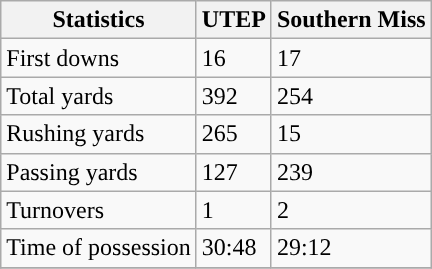<table class="wikitable">
<tr>
<th>Statistics</th>
<th>UTEP</th>
<th>Southern Miss</th>
</tr>
<tr>
<td>First downs</td>
<td>16</td>
<td>17</td>
</tr>
<tr>
<td>Total yards</td>
<td>392</td>
<td>254</td>
</tr>
<tr>
<td>Rushing yards</td>
<td>265</td>
<td>15</td>
</tr>
<tr>
<td>Passing yards</td>
<td>127</td>
<td>239</td>
</tr>
<tr>
<td>Turnovers</td>
<td>1</td>
<td>2</td>
</tr>
<tr>
<td>Time of possession</td>
<td>30:48</td>
<td>29:12</td>
</tr>
<tr>
</tr>
</table>
